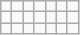<table class="wikitable" style=text-align:center>
<tr>
<td></td>
<td></td>
<td></td>
<td></td>
<td></td>
<td></td>
<td></td>
</tr>
<tr>
<td></td>
<td></td>
<td></td>
<td></td>
<td></td>
<td></td>
<td></td>
</tr>
<tr>
<td></td>
<td></td>
<td></td>
<td></td>
<td></td>
<td></td>
<td></td>
</tr>
</table>
